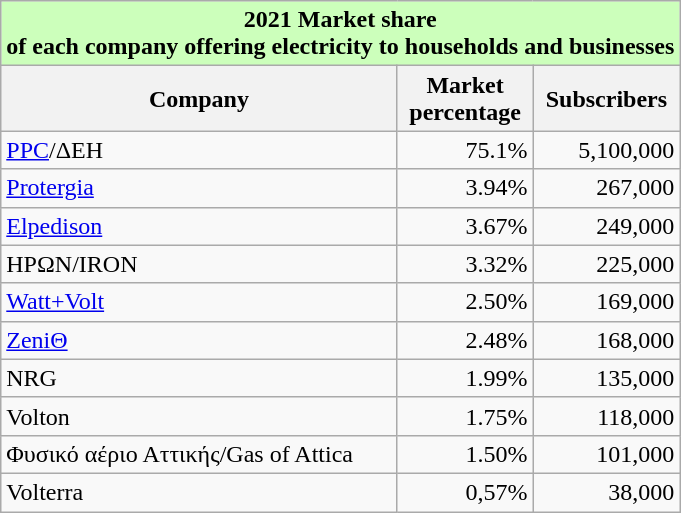<table class="wikitable">
<tr>
<th colspan="3" align="center" style="background-color: #cfb;">2021 Market share <br>of each company offering electricity to households and businesses </th>
</tr>
<tr>
<th>Company</th>
<th>Market <br>percentage</th>
<th>Subscribers</th>
</tr>
<tr>
<td><a href='#'>PPC</a>/ΔΕΗ</td>
<td align="right">75.1%</td>
<td align="right">5,100,000</td>
</tr>
<tr>
<td><a href='#'>Protergia</a></td>
<td align="right">3.94%</td>
<td align="right">267,000</td>
</tr>
<tr>
<td><a href='#'>Elpedison</a></td>
<td align="right">3.67%</td>
<td align="right">249,000</td>
</tr>
<tr>
<td>ΗΡΩΝ/IRON</td>
<td align="right">3.32%</td>
<td align="right">225,000</td>
</tr>
<tr>
<td><a href='#'>Watt+Volt</a></td>
<td align="right">2.50%</td>
<td align="right">169,000</td>
</tr>
<tr>
<td><a href='#'>ZeniΘ</a></td>
<td align="right">2.48%</td>
<td align="right">168,000</td>
</tr>
<tr>
<td>NRG</td>
<td align="right">1.99%</td>
<td align="right">135,000</td>
</tr>
<tr>
<td>Volton</td>
<td align="right">1.75%</td>
<td align="right">118,000</td>
</tr>
<tr>
<td>Φυσικό αέριο Αττικής/Gas of Attica</td>
<td align="right">1.50%</td>
<td align="right">101,000</td>
</tr>
<tr>
<td>Volterra</td>
<td align="right">0,57%</td>
<td align="right">38,000</td>
</tr>
</table>
